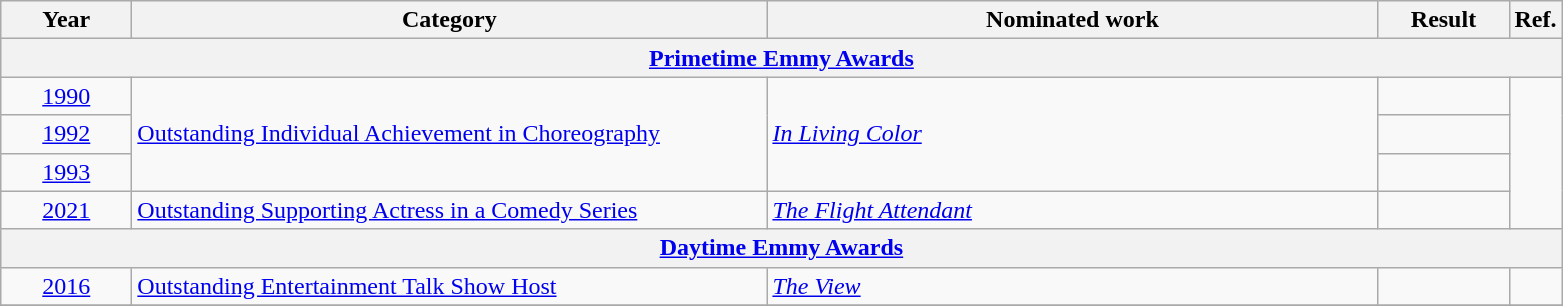<table class=wikitable>
<tr>
<th scope="col" style="width:5em;">Year</th>
<th scope="col" style="width:26em;">Category</th>
<th scope="col" style="width:25em;">Nominated work</th>
<th scope="col" style="width:5em;">Result</th>
<th>Ref.</th>
</tr>
<tr>
<th colspan=5><a href='#'>Primetime Emmy Awards</a></th>
</tr>
<tr>
<td style="text-align:center;"><a href='#'>1990</a></td>
<td rowspan=3><a href='#'>Outstanding Individual Achievement in Choreography</a></td>
<td rowspan=3><em><a href='#'>In Living Color</a></em></td>
<td></td>
<td rowspan=4></td>
</tr>
<tr>
<td style="text-align:center;"><a href='#'>1992</a></td>
<td></td>
</tr>
<tr>
<td style="text-align:center;"><a href='#'>1993</a></td>
<td></td>
</tr>
<tr>
<td style="text-align:center;"><a href='#'>2021</a></td>
<td><a href='#'>Outstanding Supporting Actress in a Comedy Series</a></td>
<td><em><a href='#'>The Flight Attendant</a></em></td>
<td></td>
</tr>
<tr>
<th colspan=5><a href='#'>Daytime Emmy Awards</a></th>
</tr>
<tr>
<td style="text-align:center;"><a href='#'>2016</a></td>
<td><a href='#'>Outstanding Entertainment Talk Show Host</a></td>
<td><em><a href='#'>The View</a></em></td>
<td></td>
<td></td>
</tr>
<tr>
</tr>
</table>
